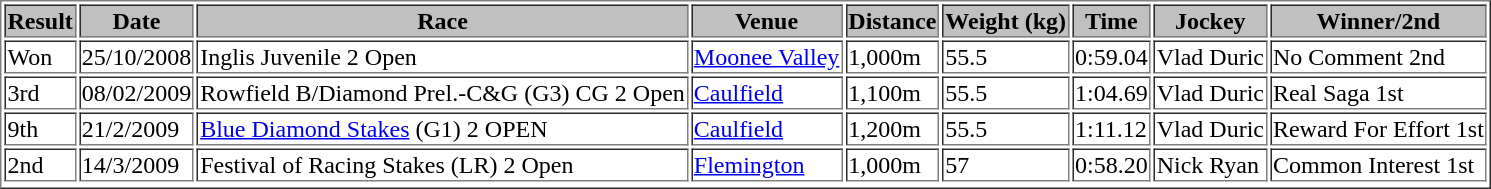<table border="1">
<tr style="background:silver; color:black">
<th>Result</th>
<th>Date</th>
<th>Race</th>
<th>Venue</th>
<th>Distance</th>
<th>Weight (kg)</th>
<th>Time</th>
<th>Jockey</th>
<th>Winner/2nd</th>
</tr>
<tr>
<td>Won</td>
<td>25/10/2008</td>
<td>Inglis Juvenile 2 Open</td>
<td><a href='#'>Moonee Valley</a></td>
<td>1,000m</td>
<td>55.5</td>
<td>0:59.04</td>
<td>Vlad Duric</td>
<td>No Comment 2nd</td>
</tr>
<tr>
<td>3rd</td>
<td>08/02/2009</td>
<td>Rowfield B/Diamond Prel.-C&G (G3) CG 2 Open</td>
<td><a href='#'>Caulfield</a></td>
<td>1,100m</td>
<td>55.5</td>
<td>1:04.69</td>
<td>Vlad Duric</td>
<td>Real Saga 1st</td>
</tr>
<tr>
<td>9th</td>
<td>21/2/2009</td>
<td><a href='#'>Blue Diamond Stakes</a> (G1) 2 OPEN</td>
<td><a href='#'>Caulfield</a></td>
<td>1,200m</td>
<td>55.5</td>
<td>1:11.12</td>
<td>Vlad Duric</td>
<td>Reward For Effort 1st</td>
</tr>
<tr>
<td>2nd</td>
<td>14/3/2009</td>
<td>Festival of Racing Stakes (LR) 2 Open</td>
<td><a href='#'>Flemington</a></td>
<td>1,000m</td>
<td>57</td>
<td>0:58.20</td>
<td>Nick Ryan</td>
<td>Common Interest 1st</td>
</tr>
<tr>
</tr>
</table>
